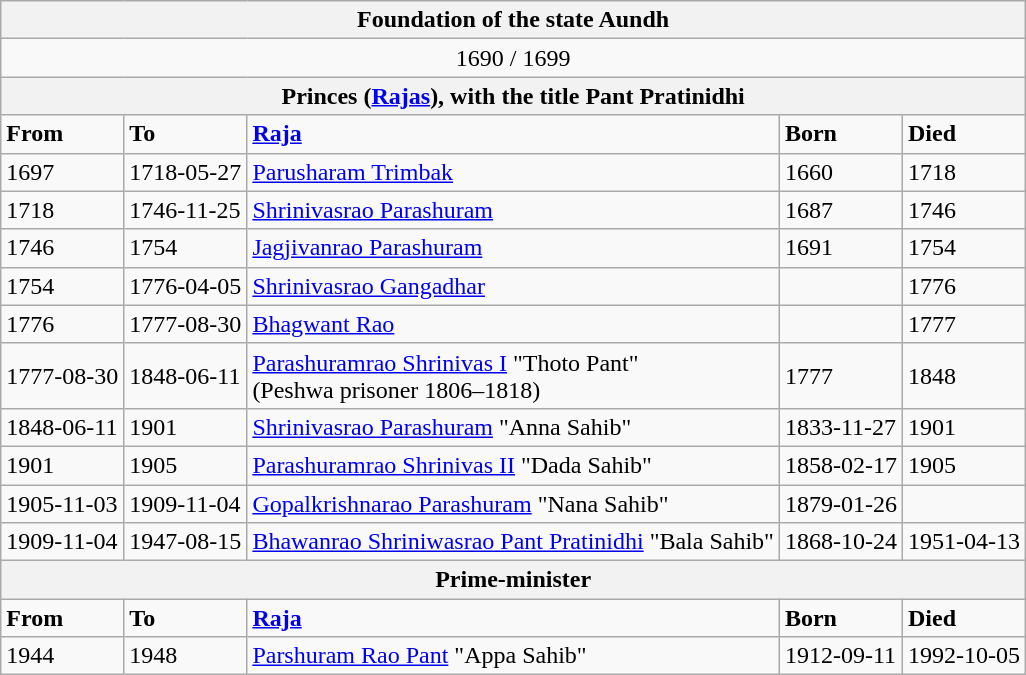<table class="wikitable">
<tr>
<th colspan="5">Foundation of the state Aundh</th>
</tr>
<tr>
<td colspan="5" style="text-align:center;">1690 / 1699</td>
</tr>
<tr>
<th colspan="5">Princes (<a href='#'>Rajas</a>), with the title Pant Pratinidhi</th>
</tr>
<tr>
<td><strong>From</strong></td>
<td><strong>To</strong></td>
<td><strong><a href='#'>Raja</a></strong></td>
<td><strong>Born</strong></td>
<td><strong>Died</strong></td>
</tr>
<tr>
<td>1697</td>
<td>1718-05-27</td>
<td><a href='#'>Parusharam Trimbak</a></td>
<td>1660</td>
<td>1718</td>
</tr>
<tr>
<td>1718</td>
<td>1746-11-25</td>
<td><a href='#'>Shrinivasrao Parashuram</a></td>
<td>1687</td>
<td>1746</td>
</tr>
<tr>
<td>1746</td>
<td>1754</td>
<td><a href='#'>Jagjivanrao Parashuram</a></td>
<td>1691</td>
<td>1754</td>
</tr>
<tr>
<td>1754</td>
<td>1776-04-05</td>
<td><a href='#'>Shrinivasrao Gangadhar</a></td>
<td></td>
<td>1776</td>
</tr>
<tr>
<td>1776</td>
<td>1777-08-30</td>
<td><a href='#'>Bhagwant Rao</a></td>
<td></td>
<td>1777</td>
</tr>
<tr>
<td>1777-08-30</td>
<td>1848-06-11</td>
<td><a href='#'>Parashuramrao Shrinivas I</a>  "Thoto Pant" <br> (Peshwa prisoner 1806–1818)</td>
<td>1777</td>
<td>1848</td>
</tr>
<tr>
<td>1848-06-11</td>
<td>1901</td>
<td><a href='#'>Shrinivasrao Parashuram</a> "Anna Sahib"</td>
<td>1833-11-27</td>
<td>1901</td>
</tr>
<tr>
<td>1901</td>
<td>1905</td>
<td><a href='#'>Parashuramrao Shrinivas II</a> "Dada Sahib"</td>
<td>1858-02-17</td>
<td>1905</td>
</tr>
<tr>
<td>1905-11-03</td>
<td>1909-11-04</td>
<td><a href='#'>Gopalkrishnarao Parashuram</a> "Nana Sahib"</td>
<td>1879-01-26</td>
<td></td>
</tr>
<tr>
<td>1909-11-04</td>
<td>1947-08-15</td>
<td><a href='#'>Bhawanrao Shriniwasrao Pant Pratinidhi</a> "Bala Sahib"</td>
<td>1868-10-24</td>
<td>1951-04-13</td>
</tr>
<tr>
<th colspan="5">Prime-minister</th>
</tr>
<tr>
<td><strong>From</strong></td>
<td><strong>To</strong></td>
<td><strong><a href='#'>Raja</a></strong></td>
<td><strong>Born</strong></td>
<td><strong>Died</strong></td>
</tr>
<tr>
<td>1944</td>
<td>1948</td>
<td><a href='#'>Parshuram Rao Pant</a> "Appa Sahib"</td>
<td>1912-09-11</td>
<td>1992-10-05</td>
</tr>
</table>
